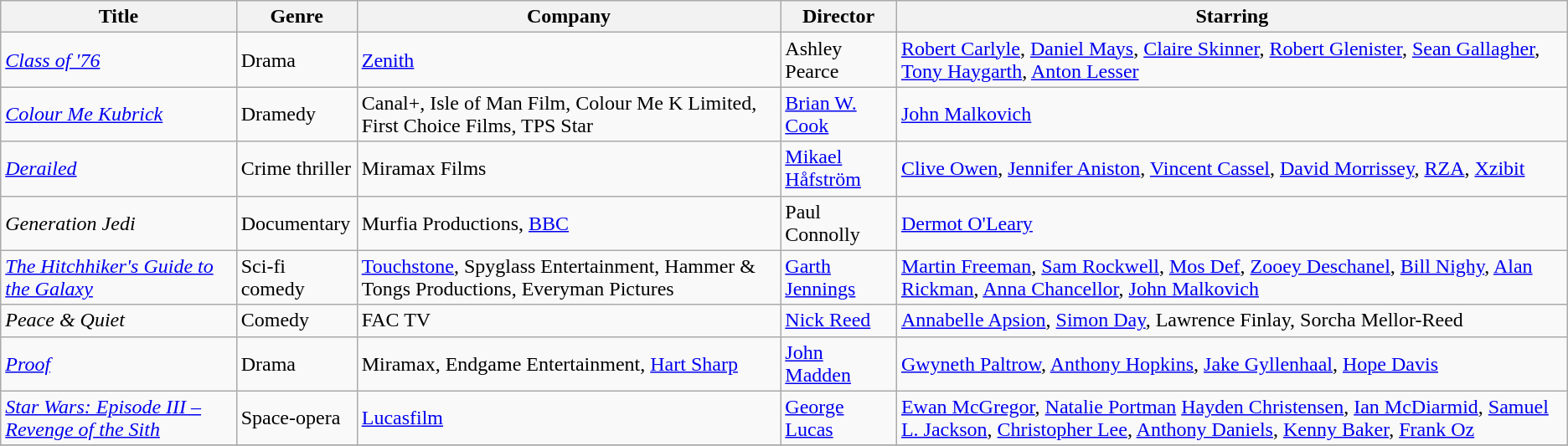<table class="wikitable unsortable">
<tr>
<th>Title</th>
<th>Genre</th>
<th>Company</th>
<th>Director</th>
<th>Starring</th>
</tr>
<tr>
<td><em><a href='#'>Class of '76</a></em></td>
<td>Drama</td>
<td><a href='#'>Zenith</a></td>
<td>Ashley Pearce</td>
<td><a href='#'>Robert Carlyle</a>, <a href='#'>Daniel Mays</a>, <a href='#'>Claire Skinner</a>, <a href='#'>Robert Glenister</a>, <a href='#'>Sean Gallagher</a>, <a href='#'>Tony Haygarth</a>, <a href='#'>Anton Lesser</a></td>
</tr>
<tr>
<td><em><a href='#'>Colour Me Kubrick</a></em></td>
<td>Dramedy</td>
<td>Canal+, Isle of Man Film, Colour Me K Limited, First Choice Films, TPS Star</td>
<td><a href='#'>Brian W. Cook</a></td>
<td><a href='#'>John Malkovich</a></td>
</tr>
<tr>
<td><em><a href='#'>Derailed</a></em></td>
<td>Crime thriller</td>
<td>Miramax Films</td>
<td><a href='#'>Mikael Håfström</a></td>
<td><a href='#'>Clive Owen</a>, <a href='#'>Jennifer Aniston</a>, <a href='#'>Vincent Cassel</a>, <a href='#'>David Morrissey</a>, <a href='#'>RZA</a>, <a href='#'>Xzibit</a></td>
</tr>
<tr>
<td><em>Generation Jedi</em></td>
<td>Documentary</td>
<td>Murfia Productions, <a href='#'>BBC</a></td>
<td>Paul Connolly</td>
<td><a href='#'>Dermot O'Leary</a></td>
</tr>
<tr>
<td><em><a href='#'>The Hitchhiker's Guide to the Galaxy</a></em></td>
<td>Sci-fi comedy</td>
<td><a href='#'>Touchstone</a>, Spyglass Entertainment, Hammer & Tongs Productions, Everyman Pictures</td>
<td><a href='#'>Garth Jennings</a></td>
<td><a href='#'>Martin Freeman</a>, <a href='#'>Sam Rockwell</a>, <a href='#'>Mos Def</a>, <a href='#'>Zooey Deschanel</a>, <a href='#'>Bill Nighy</a>, <a href='#'>Alan Rickman</a>, <a href='#'>Anna Chancellor</a>, <a href='#'>John Malkovich</a></td>
</tr>
<tr>
<td><em>Peace & Quiet</em></td>
<td>Comedy</td>
<td>FAC TV</td>
<td><a href='#'>Nick Reed</a></td>
<td><a href='#'>Annabelle Apsion</a>, <a href='#'>Simon Day</a>, Lawrence Finlay, Sorcha Mellor-Reed</td>
</tr>
<tr>
<td><em><a href='#'>Proof</a></em></td>
<td>Drama</td>
<td>Miramax, Endgame Entertainment, <a href='#'>Hart Sharp</a></td>
<td><a href='#'>John Madden</a></td>
<td><a href='#'>Gwyneth Paltrow</a>, <a href='#'>Anthony Hopkins</a>, <a href='#'>Jake Gyllenhaal</a>, <a href='#'>Hope Davis</a></td>
</tr>
<tr>
<td><em><a href='#'>Star Wars: Episode III – Revenge of the Sith</a></em></td>
<td>Space-opera</td>
<td><a href='#'>Lucasfilm</a></td>
<td><a href='#'>George Lucas</a></td>
<td><a href='#'>Ewan McGregor</a>, <a href='#'>Natalie Portman</a> <a href='#'>Hayden Christensen</a>, <a href='#'>Ian McDiarmid</a>, <a href='#'>Samuel L. Jackson</a>, <a href='#'>Christopher Lee</a>, <a href='#'>Anthony Daniels</a>, <a href='#'>Kenny Baker</a>, <a href='#'>Frank Oz</a></td>
</tr>
<tr>
</tr>
</table>
